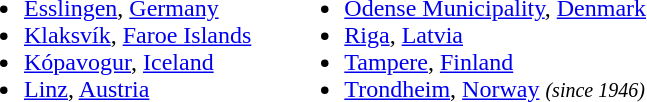<table cellpadding="10">
<tr valign="top">
<td><br><ul><li> <a href='#'>Esslingen</a>, <a href='#'>Germany</a></li><li> <a href='#'>Klaksvík</a>, <a href='#'>Faroe Islands</a></li><li> <a href='#'>Kópavogur</a>, <a href='#'>Iceland</a></li><li> <a href='#'>Linz</a>, <a href='#'>Austria</a></li></ul></td>
<td><br><ul><li> <a href='#'>Odense Municipality</a>, <a href='#'>Denmark</a></li><li> <a href='#'>Riga</a>, <a href='#'>Latvia</a></li><li> <a href='#'>Tampere</a>, <a href='#'>Finland</a></li><li> <a href='#'>Trondheim</a>, <a href='#'>Norway</a> <small><em>(since 1946)</em></small></li></ul></td>
</tr>
</table>
